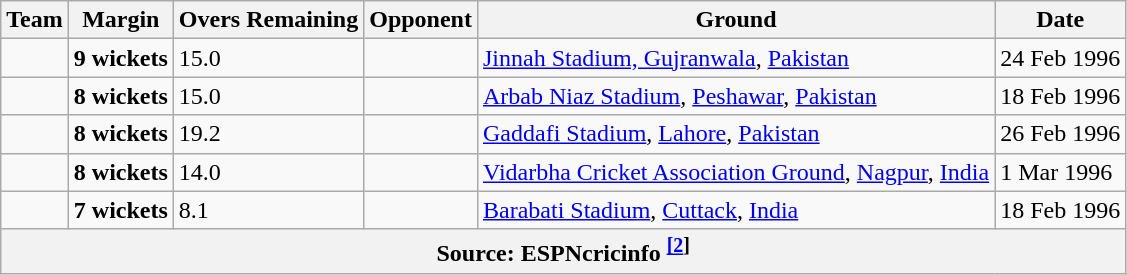<table class="wikitable sortable">
<tr>
<th>Team</th>
<th>Margin</th>
<th>Overs Remaining</th>
<th>Opponent</th>
<th>Ground</th>
<th>Date</th>
</tr>
<tr>
<td></td>
<td><strong>9 wickets</strong></td>
<td>15.0</td>
<td></td>
<td><a href='#'>Jinnah Stadium, Gujranwala</a>, <a href='#'>Pakistan</a></td>
<td>24 Feb 1996</td>
</tr>
<tr>
<td></td>
<td><strong>8 wickets</strong></td>
<td>15.0</td>
<td></td>
<td><a href='#'>Arbab Niaz Stadium</a>, <a href='#'>Peshawar</a>, <a href='#'>Pakistan</a></td>
<td>18 Feb 1996</td>
</tr>
<tr>
<td></td>
<td><strong>8 wickets</strong></td>
<td>19.2</td>
<td></td>
<td><a href='#'>Gaddafi Stadium</a>, <a href='#'>Lahore</a>, <a href='#'>Pakistan</a></td>
<td>26 Feb 1996</td>
</tr>
<tr>
<td></td>
<td><strong>8 wickets</strong></td>
<td>14.0</td>
<td></td>
<td><a href='#'>Vidarbha Cricket Association Ground</a>, <a href='#'>Nagpur</a>, <a href='#'>India</a></td>
<td>1 Mar 1996</td>
</tr>
<tr>
<td></td>
<td><strong>7 wickets</strong></td>
<td>8.1</td>
<td></td>
<td><a href='#'>Barabati Stadium</a>, <a href='#'>Cuttack</a>, <a href='#'>India</a></td>
<td>18 Feb 1996</td>
</tr>
<tr>
<th colspan="6">Source: ESPNcricinfo <sup><a href='#'>[2</a>]</sup></th>
</tr>
</table>
